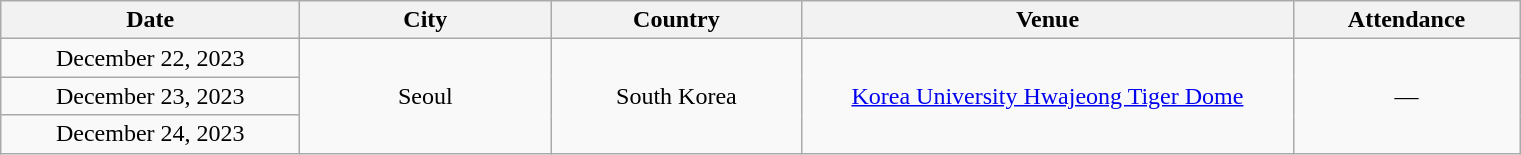<table class="wikitable" style="text-align:center;">
<tr>
<th scope="col" style="width:12em">Date</th>
<th scope="col" style="width:10em">City</th>
<th scope="col" style="width:10em">Country</th>
<th scope="col" style="width:20em">Venue</th>
<th scope="col" style="width:9em">Attendance</th>
</tr>
<tr>
<td>December 22, 2023</td>
<td rowspan="3">Seoul</td>
<td rowspan="3">South Korea</td>
<td rowspan="3"><a href='#'>Korea University Hwajeong Tiger Dome</a></td>
<td rowspan=4>—</td>
</tr>
<tr>
<td>December 23, 2023</td>
</tr>
<tr>
<td>December 24, 2023</td>
</tr>
</table>
